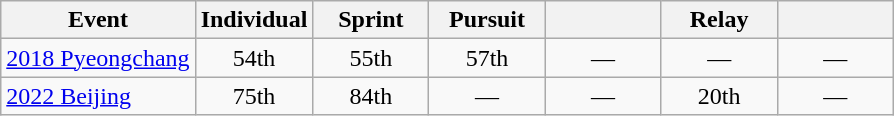<table class="wikitable" style="text-align: center;">
<tr ">
<th>Event</th>
<th style="width:70px;">Individual</th>
<th style="width:70px;">Sprint</th>
<th style="width:70px;">Pursuit</th>
<th style="width:70px;"></th>
<th style="width:70px;">Relay</th>
<th style="width:70px;"></th>
</tr>
<tr>
<td align=left> <a href='#'>2018 Pyeongchang</a></td>
<td>54th</td>
<td>55th</td>
<td>57th</td>
<td>—</td>
<td>—</td>
<td>—</td>
</tr>
<tr>
<td align=left> <a href='#'>2022 Beijing</a></td>
<td>75th</td>
<td>84th</td>
<td>—</td>
<td>—</td>
<td>20th</td>
<td>—</td>
</tr>
</table>
